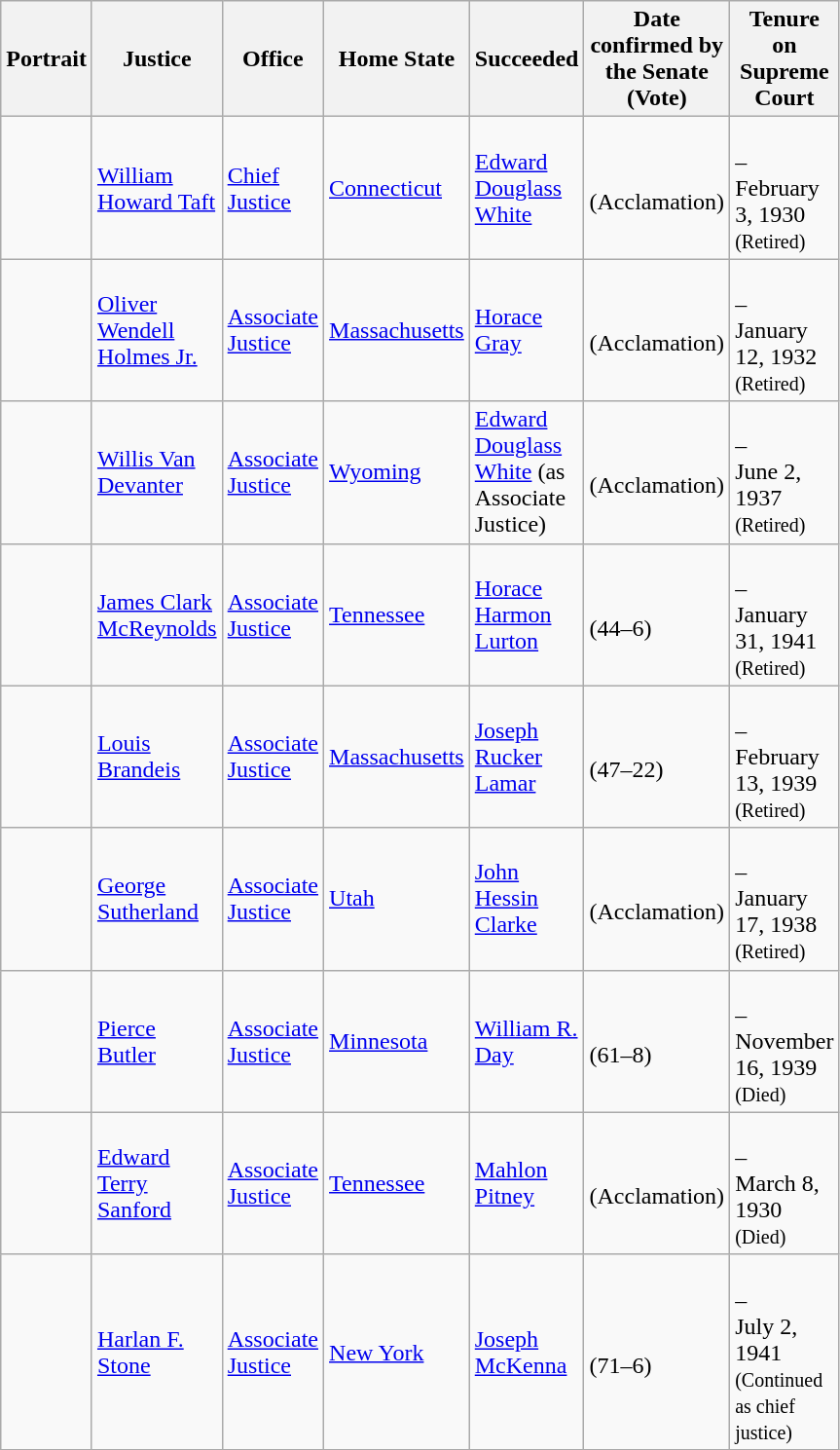<table class="wikitable sortable">
<tr>
<th scope="col" style="width: 10px;">Portrait</th>
<th scope="col" style="width: 10px;">Justice</th>
<th scope="col" style="width: 10px;">Office</th>
<th scope="col" style="width: 10px;">Home State</th>
<th scope="col" style="width: 10px;">Succeeded</th>
<th scope="col" style="width: 10px;">Date confirmed by the Senate<br>(Vote)</th>
<th scope="col" style="width: 10px;">Tenure on Supreme Court</th>
</tr>
<tr>
<td></td>
<td><a href='#'>William Howard Taft</a></td>
<td><a href='#'>Chief Justice</a></td>
<td><a href='#'>Connecticut</a></td>
<td><a href='#'>Edward Douglass White</a></td>
<td><br>(Acclamation)</td>
<td><br>–<br>February 3, 1930<br><small>(Retired)</small></td>
</tr>
<tr>
<td></td>
<td><a href='#'>Oliver Wendell Holmes Jr.</a></td>
<td><a href='#'>Associate Justice</a></td>
<td><a href='#'>Massachusetts</a></td>
<td><a href='#'>Horace Gray</a></td>
<td><br>(Acclamation)</td>
<td><br>–<br>January 12, 1932<br><small>(Retired)</small></td>
</tr>
<tr>
<td></td>
<td><a href='#'>Willis Van Devanter</a></td>
<td><a href='#'>Associate Justice</a></td>
<td><a href='#'>Wyoming</a></td>
<td><a href='#'>Edward Douglass White</a> (as Associate Justice)</td>
<td><br>(Acclamation)</td>
<td><br>–<br>June 2, 1937<br><small>(Retired)</small></td>
</tr>
<tr>
<td></td>
<td><a href='#'>James Clark McReynolds</a></td>
<td><a href='#'>Associate Justice</a></td>
<td><a href='#'>Tennessee</a></td>
<td><a href='#'>Horace Harmon Lurton</a></td>
<td><br>(44–6)</td>
<td><br>–<br>January 31, 1941<br><small>(Retired)</small></td>
</tr>
<tr>
<td></td>
<td><a href='#'>Louis Brandeis</a></td>
<td><a href='#'>Associate Justice</a></td>
<td><a href='#'>Massachusetts</a></td>
<td><a href='#'>Joseph Rucker Lamar</a></td>
<td><br>(47–22)</td>
<td><br>–<br>February 13, 1939<br><small>(Retired)</small></td>
</tr>
<tr>
<td></td>
<td><a href='#'>George Sutherland</a></td>
<td><a href='#'>Associate Justice</a></td>
<td><a href='#'>Utah</a></td>
<td><a href='#'>John Hessin Clarke</a></td>
<td><br>(Acclamation)</td>
<td><br>–<br>January 17, 1938<br><small>(Retired)</small></td>
</tr>
<tr>
<td></td>
<td><a href='#'>Pierce Butler</a></td>
<td><a href='#'>Associate Justice</a></td>
<td><a href='#'>Minnesota</a></td>
<td><a href='#'>William R. Day</a></td>
<td><br>(61–8)</td>
<td><br>–<br>November 16, 1939<br><small>(Died)</small></td>
</tr>
<tr>
<td></td>
<td><a href='#'>Edward Terry Sanford</a></td>
<td><a href='#'>Associate Justice</a></td>
<td><a href='#'>Tennessee</a></td>
<td><a href='#'>Mahlon Pitney</a></td>
<td><br>(Acclamation)</td>
<td><br>–<br>March 8, 1930<br><small>(Died)</small></td>
</tr>
<tr>
<td></td>
<td><a href='#'>Harlan F. Stone</a></td>
<td><a href='#'>Associate Justice</a></td>
<td><a href='#'>New York</a></td>
<td><a href='#'>Joseph McKenna</a></td>
<td><br>(71–6)</td>
<td><br>–<br>July 2, 1941<br><small>(Continued as chief justice)</small></td>
</tr>
<tr>
</tr>
</table>
